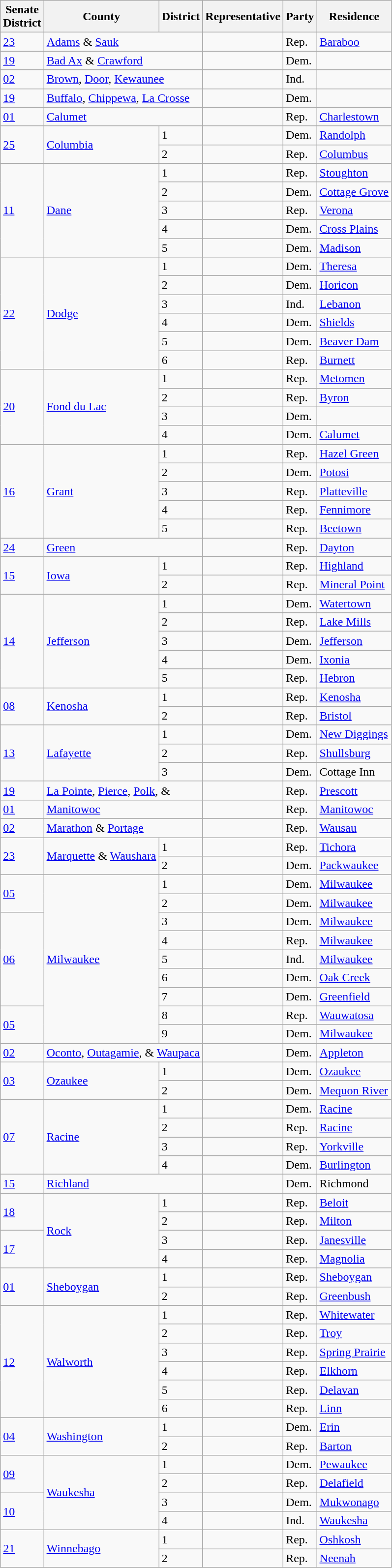<table class="wikitable sortable">
<tr>
<th>Senate<br>District</th>
<th>County</th>
<th>District</th>
<th>Representative</th>
<th>Party</th>
<th>Residence</th>
</tr>
<tr>
<td><a href='#'>23</a></td>
<td text-align="left" colspan="2"><a href='#'>Adams</a> & <a href='#'>Sauk</a></td>
<td></td>
<td>Rep.</td>
<td><a href='#'>Baraboo</a></td>
</tr>
<tr>
<td><a href='#'>19</a></td>
<td text-align="left" colspan="2"><a href='#'>Bad Ax</a> & <a href='#'>Crawford</a></td>
<td></td>
<td>Dem.</td>
<td></td>
</tr>
<tr>
<td><a href='#'>02</a></td>
<td text-align="left" colspan="2"><a href='#'>Brown</a>, <a href='#'>Door</a>, <a href='#'>Kewaunee</a></td>
<td></td>
<td>Ind.</td>
<td></td>
</tr>
<tr>
<td><a href='#'>19</a></td>
<td text-align="left" colspan="2"><a href='#'>Buffalo</a>, <a href='#'>Chippewa</a>, <a href='#'>La Crosse</a></td>
<td></td>
<td>Dem.</td>
<td></td>
</tr>
<tr>
<td><a href='#'>01</a></td>
<td text-align="left" colspan="2"><a href='#'>Calumet</a></td>
<td></td>
<td>Rep.</td>
<td><a href='#'>Charlestown</a></td>
</tr>
<tr>
<td rowspan="2"><a href='#'>25</a></td>
<td text-align="left" rowspan="2"><a href='#'>Columbia</a></td>
<td>1</td>
<td></td>
<td>Dem.</td>
<td><a href='#'>Randolph</a></td>
</tr>
<tr>
<td>2</td>
<td></td>
<td>Rep.</td>
<td><a href='#'>Columbus</a></td>
</tr>
<tr>
<td rowspan="5"><a href='#'>11</a></td>
<td text-align="left" rowspan="5"><a href='#'>Dane</a></td>
<td>1</td>
<td></td>
<td>Rep.</td>
<td><a href='#'>Stoughton</a></td>
</tr>
<tr>
<td>2</td>
<td></td>
<td>Dem.</td>
<td><a href='#'>Cottage Grove</a></td>
</tr>
<tr>
<td>3</td>
<td></td>
<td>Rep.</td>
<td><a href='#'>Verona</a></td>
</tr>
<tr>
<td>4</td>
<td></td>
<td>Dem.</td>
<td><a href='#'>Cross Plains</a></td>
</tr>
<tr>
<td>5</td>
<td></td>
<td>Dem.</td>
<td><a href='#'>Madison</a></td>
</tr>
<tr>
<td rowspan="6"><a href='#'>22</a></td>
<td text-align="left" rowspan="6"><a href='#'>Dodge</a></td>
<td>1</td>
<td></td>
<td>Dem.</td>
<td><a href='#'>Theresa</a></td>
</tr>
<tr>
<td>2</td>
<td></td>
<td>Dem.</td>
<td><a href='#'>Horicon</a></td>
</tr>
<tr>
<td>3</td>
<td></td>
<td>Ind.</td>
<td><a href='#'>Lebanon</a></td>
</tr>
<tr>
<td>4</td>
<td></td>
<td>Dem.</td>
<td><a href='#'>Shields</a></td>
</tr>
<tr>
<td>5</td>
<td></td>
<td>Dem.</td>
<td><a href='#'>Beaver Dam</a></td>
</tr>
<tr>
<td>6</td>
<td></td>
<td>Rep.</td>
<td><a href='#'>Burnett</a></td>
</tr>
<tr>
<td rowspan="4"><a href='#'>20</a></td>
<td text-align="left" rowspan="4"><a href='#'>Fond du Lac</a></td>
<td>1</td>
<td></td>
<td>Rep.</td>
<td><a href='#'>Metomen</a></td>
</tr>
<tr>
<td>2</td>
<td></td>
<td>Rep.</td>
<td><a href='#'>Byron</a></td>
</tr>
<tr>
<td>3</td>
<td></td>
<td>Dem.</td>
<td></td>
</tr>
<tr>
<td>4</td>
<td></td>
<td>Dem.</td>
<td><a href='#'>Calumet</a></td>
</tr>
<tr>
<td rowspan="5"><a href='#'>16</a></td>
<td text-align="left" rowspan="5"><a href='#'>Grant</a></td>
<td>1</td>
<td></td>
<td>Rep.</td>
<td><a href='#'>Hazel Green</a></td>
</tr>
<tr>
<td>2</td>
<td></td>
<td>Dem.</td>
<td><a href='#'>Potosi</a></td>
</tr>
<tr>
<td>3</td>
<td></td>
<td>Rep.</td>
<td><a href='#'>Platteville</a></td>
</tr>
<tr>
<td>4</td>
<td></td>
<td>Rep.</td>
<td><a href='#'>Fennimore</a></td>
</tr>
<tr>
<td>5</td>
<td></td>
<td>Rep.</td>
<td><a href='#'>Beetown</a></td>
</tr>
<tr>
<td><a href='#'>24</a></td>
<td text-align="left" colspan="2"><a href='#'>Green</a></td>
<td></td>
<td>Rep.</td>
<td><a href='#'>Dayton</a></td>
</tr>
<tr>
<td rowspan="2"><a href='#'>15</a></td>
<td text-align="left" rowspan="2"><a href='#'>Iowa</a></td>
<td>1</td>
<td></td>
<td>Rep.</td>
<td><a href='#'>Highland</a></td>
</tr>
<tr>
<td>2</td>
<td></td>
<td>Rep.</td>
<td><a href='#'>Mineral Point</a></td>
</tr>
<tr>
<td rowspan="5"><a href='#'>14</a></td>
<td text-align="left" rowspan="5"><a href='#'>Jefferson</a></td>
<td>1</td>
<td></td>
<td>Dem.</td>
<td><a href='#'>Watertown</a></td>
</tr>
<tr>
<td>2</td>
<td></td>
<td>Rep.</td>
<td><a href='#'>Lake Mills</a></td>
</tr>
<tr>
<td>3</td>
<td></td>
<td>Dem.</td>
<td><a href='#'>Jefferson</a></td>
</tr>
<tr>
<td>4</td>
<td></td>
<td>Dem.</td>
<td><a href='#'>Ixonia</a></td>
</tr>
<tr>
<td>5</td>
<td></td>
<td>Rep.</td>
<td><a href='#'>Hebron</a></td>
</tr>
<tr>
<td rowspan="2"><a href='#'>08</a></td>
<td text-align="left"  rowspan="2"><a href='#'>Kenosha</a></td>
<td>1</td>
<td></td>
<td>Rep.</td>
<td><a href='#'>Kenosha</a></td>
</tr>
<tr>
<td>2</td>
<td></td>
<td>Rep.</td>
<td><a href='#'>Bristol</a></td>
</tr>
<tr>
<td rowspan="3"><a href='#'>13</a></td>
<td text-align="left" rowspan="3"><a href='#'>Lafayette</a></td>
<td>1</td>
<td></td>
<td>Dem.</td>
<td><a href='#'>New Diggings</a></td>
</tr>
<tr>
<td>2</td>
<td></td>
<td>Rep.</td>
<td><a href='#'>Shullsburg</a></td>
</tr>
<tr>
<td>3</td>
<td></td>
<td>Dem.</td>
<td>Cottage Inn</td>
</tr>
<tr>
<td><a href='#'>19</a></td>
<td text-align="left" colspan="2"><a href='#'>La Pointe</a>, <a href='#'>Pierce</a>, <a href='#'>Polk</a>, & </td>
<td></td>
<td>Rep.</td>
<td><a href='#'>Prescott</a></td>
</tr>
<tr>
<td><a href='#'>01</a></td>
<td text-align="left" colspan="2"><a href='#'>Manitowoc</a></td>
<td></td>
<td>Rep.</td>
<td><a href='#'>Manitowoc</a></td>
</tr>
<tr>
<td><a href='#'>02</a></td>
<td text-align="left" colspan="2"><a href='#'>Marathon</a> & <a href='#'>Portage</a></td>
<td></td>
<td>Rep.</td>
<td><a href='#'>Wausau</a></td>
</tr>
<tr>
<td rowspan="2"><a href='#'>23</a></td>
<td text-align="left" rowspan="2"><a href='#'>Marquette</a> & <a href='#'>Waushara</a></td>
<td>1</td>
<td></td>
<td>Rep.</td>
<td><a href='#'>Tichora</a></td>
</tr>
<tr>
<td>2</td>
<td></td>
<td>Dem.</td>
<td><a href='#'>Packwaukee</a></td>
</tr>
<tr>
<td rowspan="2"><a href='#'>05</a></td>
<td text-align="left" rowspan="9"><a href='#'>Milwaukee</a></td>
<td>1</td>
<td></td>
<td>Dem.</td>
<td><a href='#'>Milwaukee</a></td>
</tr>
<tr>
<td>2</td>
<td></td>
<td>Dem.</td>
<td><a href='#'>Milwaukee</a></td>
</tr>
<tr>
<td rowspan="5"><a href='#'>06</a></td>
<td>3</td>
<td></td>
<td>Dem.</td>
<td><a href='#'>Milwaukee</a></td>
</tr>
<tr>
<td>4</td>
<td></td>
<td>Rep.</td>
<td><a href='#'>Milwaukee</a></td>
</tr>
<tr>
<td>5</td>
<td></td>
<td>Ind.</td>
<td><a href='#'>Milwaukee</a></td>
</tr>
<tr>
<td>6</td>
<td></td>
<td>Dem.</td>
<td><a href='#'>Oak Creek</a></td>
</tr>
<tr>
<td>7</td>
<td></td>
<td>Dem.</td>
<td><a href='#'>Greenfield</a></td>
</tr>
<tr>
<td rowspan="2"><a href='#'>05</a></td>
<td>8</td>
<td></td>
<td>Rep.</td>
<td><a href='#'>Wauwatosa</a></td>
</tr>
<tr>
<td>9</td>
<td></td>
<td>Dem.</td>
<td><a href='#'>Milwaukee</a></td>
</tr>
<tr>
<td><a href='#'>02</a></td>
<td text-align="left" colspan="2"><a href='#'>Oconto</a>, <a href='#'>Outagamie</a>, & <a href='#'>Waupaca</a></td>
<td></td>
<td>Dem.</td>
<td><a href='#'>Appleton</a></td>
</tr>
<tr>
<td rowspan="2"><a href='#'>03</a></td>
<td text-align="left" rowspan="2"><a href='#'>Ozaukee</a></td>
<td>1</td>
<td></td>
<td>Dem.</td>
<td><a href='#'>Ozaukee</a></td>
</tr>
<tr>
<td>2</td>
<td></td>
<td>Dem.</td>
<td><a href='#'>Mequon River</a></td>
</tr>
<tr>
<td rowspan="4"><a href='#'>07</a></td>
<td text-align="left" rowspan="4"><a href='#'>Racine</a></td>
<td>1</td>
<td></td>
<td>Dem.</td>
<td><a href='#'>Racine</a></td>
</tr>
<tr>
<td>2</td>
<td></td>
<td>Rep.</td>
<td><a href='#'>Racine</a></td>
</tr>
<tr>
<td>3</td>
<td></td>
<td>Rep.</td>
<td><a href='#'>Yorkville</a></td>
</tr>
<tr>
<td>4</td>
<td></td>
<td>Dem.</td>
<td><a href='#'>Burlington</a></td>
</tr>
<tr>
<td><a href='#'>15</a></td>
<td text-align="left" colspan="2"><a href='#'>Richland</a></td>
<td></td>
<td>Dem.</td>
<td>Richmond</td>
</tr>
<tr>
<td rowspan="2"><a href='#'>18</a></td>
<td text-align="left" rowspan="4"><a href='#'>Rock</a></td>
<td>1</td>
<td></td>
<td>Rep.</td>
<td><a href='#'>Beloit</a></td>
</tr>
<tr>
<td>2</td>
<td></td>
<td>Rep.</td>
<td><a href='#'>Milton</a></td>
</tr>
<tr>
<td rowspan="2"><a href='#'>17</a></td>
<td>3</td>
<td></td>
<td>Rep.</td>
<td><a href='#'>Janesville</a></td>
</tr>
<tr>
<td>4</td>
<td></td>
<td>Rep.</td>
<td><a href='#'>Magnolia</a></td>
</tr>
<tr>
<td rowspan="2"><a href='#'>01</a></td>
<td text-align="left" rowspan="2"><a href='#'>Sheboygan</a></td>
<td>1</td>
<td></td>
<td>Rep.</td>
<td><a href='#'>Sheboygan</a></td>
</tr>
<tr>
<td>2</td>
<td></td>
<td>Rep.</td>
<td><a href='#'>Greenbush</a></td>
</tr>
<tr>
<td rowspan="6"><a href='#'>12</a></td>
<td text-align="left" rowspan="6"><a href='#'>Walworth</a></td>
<td>1</td>
<td></td>
<td>Rep.</td>
<td><a href='#'>Whitewater</a></td>
</tr>
<tr>
<td>2</td>
<td></td>
<td>Rep.</td>
<td><a href='#'>Troy</a></td>
</tr>
<tr>
<td>3</td>
<td></td>
<td>Rep.</td>
<td><a href='#'>Spring Prairie</a></td>
</tr>
<tr>
<td>4</td>
<td></td>
<td>Rep.</td>
<td><a href='#'>Elkhorn</a></td>
</tr>
<tr>
<td>5</td>
<td></td>
<td>Rep.</td>
<td><a href='#'>Delavan</a></td>
</tr>
<tr>
<td>6</td>
<td></td>
<td>Rep.</td>
<td><a href='#'>Linn</a></td>
</tr>
<tr>
<td rowspan="2"><a href='#'>04</a></td>
<td text-align="left" rowspan="2"><a href='#'>Washington</a></td>
<td>1</td>
<td></td>
<td>Dem.</td>
<td><a href='#'>Erin</a></td>
</tr>
<tr>
<td>2</td>
<td></td>
<td>Rep.</td>
<td><a href='#'>Barton</a></td>
</tr>
<tr>
<td rowspan="2"><a href='#'>09</a></td>
<td text-align="left" rowspan="4"><a href='#'>Waukesha</a></td>
<td>1</td>
<td></td>
<td>Dem.</td>
<td><a href='#'>Pewaukee</a></td>
</tr>
<tr>
<td>2</td>
<td></td>
<td>Rep.</td>
<td><a href='#'>Delafield</a></td>
</tr>
<tr>
<td rowspan="2"><a href='#'>10</a></td>
<td>3</td>
<td></td>
<td>Dem.</td>
<td><a href='#'>Mukwonago</a></td>
</tr>
<tr>
<td>4</td>
<td></td>
<td>Ind.</td>
<td><a href='#'>Waukesha</a></td>
</tr>
<tr>
<td rowspan="2"><a href='#'>21</a></td>
<td text-align="left" rowspan="2"><a href='#'>Winnebago</a></td>
<td>1</td>
<td></td>
<td>Rep.</td>
<td><a href='#'>Oshkosh</a></td>
</tr>
<tr>
<td>2</td>
<td></td>
<td>Rep.</td>
<td><a href='#'>Neenah</a></td>
</tr>
</table>
